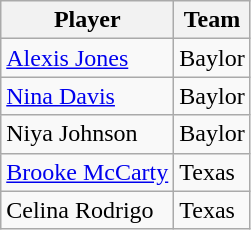<table class="wikitable">
<tr>
<th>Player</th>
<th>Team</th>
</tr>
<tr>
<td><a href='#'>Alexis Jones</a></td>
<td>Baylor</td>
</tr>
<tr>
<td><a href='#'>Nina Davis</a></td>
<td>Baylor</td>
</tr>
<tr>
<td>Niya Johnson</td>
<td>Baylor</td>
</tr>
<tr>
<td><a href='#'>Brooke McCarty</a></td>
<td>Texas</td>
</tr>
<tr>
<td>Celina Rodrigo</td>
<td>Texas</td>
</tr>
</table>
